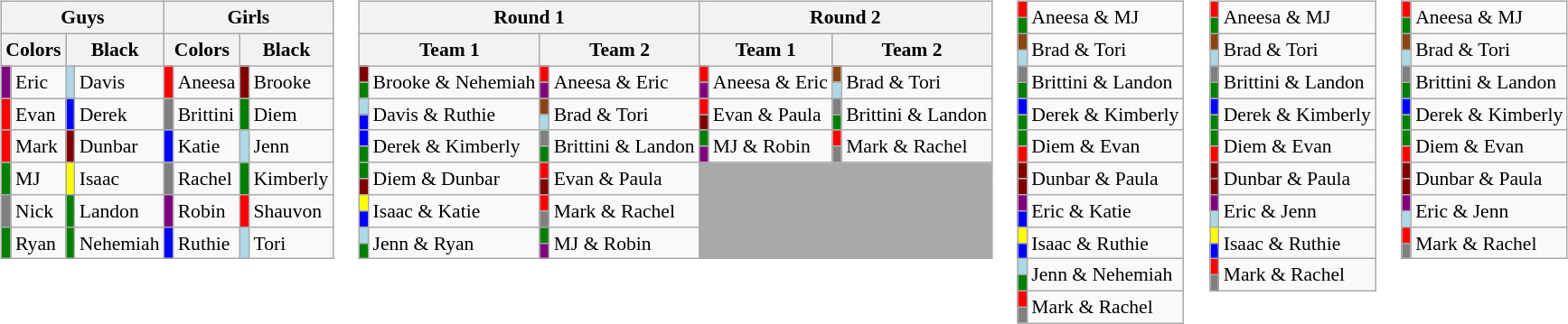<table>
<tr valign="top">
<td><br><table class="wikitable" style="font-size:90%">
<tr>
<th colspan=4>Guys</th>
<th colspan=4>Girls</th>
</tr>
<tr>
<th colspan=2>Colors</th>
<th colspan=2>Black</th>
<th colspan=2>Colors</th>
<th colspan=2>Black</th>
</tr>
<tr>
<td bgcolor="purple"></td>
<td>Eric</td>
<td bgcolor="lightblue"></td>
<td>Davis</td>
<td bgcolor="red"></td>
<td>Aneesa</td>
<td bgcolor="maroon"></td>
<td>Brooke</td>
</tr>
<tr>
<td bgcolor="red"></td>
<td>Evan</td>
<td bgcolor="blue"></td>
<td>Derek</td>
<td bgcolor="gray"></td>
<td>Brittini</td>
<td bgcolor="green"></td>
<td>Diem</td>
</tr>
<tr>
<td bgcolor="red"></td>
<td>Mark</td>
<td bgcolor="maroon"></td>
<td>Dunbar</td>
<td bgcolor="blue"></td>
<td>Katie</td>
<td bgcolor="lightblue"></td>
<td>Jenn</td>
</tr>
<tr>
<td bgcolor="green"></td>
<td>MJ</td>
<td bgcolor="yellow"></td>
<td>Isaac</td>
<td bgcolor="gray"></td>
<td>Rachel</td>
<td bgcolor="green"></td>
<td>Kimberly</td>
</tr>
<tr>
<td bgcolor="gray"></td>
<td>Nick</td>
<td bgcolor="green"></td>
<td>Landon</td>
<td bgcolor="purple"></td>
<td>Robin</td>
<td bgcolor="red"></td>
<td>Shauvon</td>
</tr>
<tr>
<td bgcolor="green"></td>
<td>Ryan</td>
<td bgcolor="green"></td>
<td>Nehemiah</td>
<td bgcolor="blue"></td>
<td>Ruthie</td>
<td bgcolor="lightblue"></td>
<td>Tori</td>
</tr>
</table>
</td>
<td><br><table class="wikitable" style="font-size:90%">
<tr>
<th colspan=4>Round 1</th>
<th colspan=4>Round 2</th>
</tr>
<tr>
<th colspan=2>Team 1</th>
<th colspan=2>Team 2</th>
<th colspan=2>Team 1</th>
<th colspan=2>Team 2</th>
</tr>
<tr>
<td bgcolor="maroon"></td>
<td rowspan=2>Brooke & Nehemiah</td>
<td bgcolor="red"></td>
<td rowspan=2>Aneesa & Eric</td>
<td bgcolor="red"></td>
<td rowspan=2>Aneesa & Eric</td>
<td bgcolor="saddlebrown"></td>
<td rowspan=2>Brad & Tori</td>
</tr>
<tr>
<td bgcolor="green"></td>
<td bgcolor="purple"></td>
<td bgcolor="purple"></td>
<td bgcolor="lightblue"></td>
</tr>
<tr>
<td bgcolor="lightblue"></td>
<td rowspan=2>Davis & Ruthie</td>
<td bgcolor="saddlebrown"></td>
<td rowspan=2>Brad & Tori</td>
<td bgcolor="red"></td>
<td rowspan=2>Evan & Paula</td>
<td bgcolor="gray"></td>
<td rowspan=2>Brittini & Landon</td>
</tr>
<tr>
<td bgcolor="blue"></td>
<td bgcolor="lightblue"></td>
<td bgcolor="maroon"></td>
<td bgcolor="green"></td>
</tr>
<tr>
<td bgcolor="blue"></td>
<td rowspan=2>Derek & Kimberly</td>
<td bgcolor="gray"></td>
<td rowspan=2>Brittini & Landon</td>
<td bgcolor="green"></td>
<td rowspan=2>MJ & Robin</td>
<td bgcolor="red"></td>
<td rowspan=2>Mark & Rachel</td>
</tr>
<tr>
<td bgcolor="green"></td>
<td bgcolor="green"></td>
<td bgcolor="purple"></td>
<td bgcolor="gray"></td>
</tr>
<tr>
<td bgcolor="green"></td>
<td rowspan=2>Diem & Dunbar</td>
<td bgcolor="red"></td>
<td rowspan=2>Evan & Paula</td>
<td bgcolor="darkgray" colspan=4 rowspan=6></td>
</tr>
<tr>
<td bgcolor="maroon"></td>
<td bgcolor="maroon"></td>
</tr>
<tr>
<td bgcolor="yellow"></td>
<td rowspan=2>Isaac & Katie</td>
<td bgcolor="red"></td>
<td rowspan=2>Mark & Rachel</td>
</tr>
<tr>
<td bgcolor="blue"></td>
<td bgcolor="gray"></td>
</tr>
<tr>
<td bgcolor="lightblue"></td>
<td rowspan=2>Jenn & Ryan</td>
<td bgcolor="green"></td>
<td rowspan=2>MJ & Robin</td>
</tr>
<tr>
<td bgcolor="green"></td>
<td bgcolor="purple"></td>
</tr>
</table>
</td>
<td><br><table class="wikitable" style="font-size:90%">
<tr>
<td bgcolor="red"></td>
<td rowspan=2>Aneesa & MJ</td>
</tr>
<tr>
<td bgcolor="green"></td>
</tr>
<tr>
<td bgcolor="saddlebrown"></td>
<td rowspan=2>Brad & Tori</td>
</tr>
<tr>
<td bgcolor="lightblue"></td>
</tr>
<tr>
<td bgcolor="gray"></td>
<td rowspan=2>Brittini & Landon</td>
</tr>
<tr>
<td bgcolor="green"></td>
</tr>
<tr>
<td bgcolor="blue"></td>
<td rowspan=2>Derek & Kimberly</td>
</tr>
<tr>
<td bgcolor="green"></td>
</tr>
<tr>
<td bgcolor="green"></td>
<td rowspan=2>Diem & Evan</td>
</tr>
<tr>
<td bgcolor="red"></td>
</tr>
<tr>
<td bgcolor="maroon"></td>
<td rowspan=2>Dunbar & Paula</td>
</tr>
<tr>
<td bgcolor="maroon"></td>
</tr>
<tr>
<td bgcolor="purple"></td>
<td rowspan=2>Eric & Katie</td>
</tr>
<tr>
<td bgcolor="blue"></td>
</tr>
<tr>
<td bgcolor="yellow"></td>
<td rowspan=2>Isaac & Ruthie</td>
</tr>
<tr>
<td bgcolor="blue"></td>
</tr>
<tr>
<td bgcolor="lightblue"></td>
<td rowspan=2>Jenn & Nehemiah</td>
</tr>
<tr>
<td bgcolor="green"></td>
</tr>
<tr>
<td bgcolor="red"></td>
<td rowspan=2>Mark & Rachel</td>
</tr>
<tr>
<td bgcolor="gray"></td>
</tr>
</table>
</td>
<td><br><table class="wikitable" style="font-size:90%">
<tr>
<td bgcolor="red"></td>
<td rowspan=2>Aneesa & MJ</td>
</tr>
<tr>
<td bgcolor="green"></td>
</tr>
<tr>
<td bgcolor="saddlebrown"></td>
<td rowspan=2>Brad & Tori</td>
</tr>
<tr>
<td bgcolor="lightblue"></td>
</tr>
<tr>
<td bgcolor="gray"></td>
<td rowspan=2>Brittini & Landon</td>
</tr>
<tr>
<td bgcolor="green"></td>
</tr>
<tr>
<td bgcolor="blue"></td>
<td rowspan=2>Derek & Kimberly</td>
</tr>
<tr>
<td bgcolor="green"></td>
</tr>
<tr>
<td bgcolor="green"></td>
<td rowspan=2>Diem & Evan</td>
</tr>
<tr>
<td bgcolor="red"></td>
</tr>
<tr>
<td bgcolor="maroon"></td>
<td rowspan=2>Dunbar & Paula</td>
</tr>
<tr>
<td bgcolor="maroon"></td>
</tr>
<tr>
<td bgcolor="purple"></td>
<td rowspan=2>Eric & Jenn</td>
</tr>
<tr>
<td bgcolor="lightblue"></td>
</tr>
<tr>
<td bgcolor="yellow"></td>
<td rowspan=2>Isaac & Ruthie</td>
</tr>
<tr>
<td bgcolor="blue"></td>
</tr>
<tr>
<td bgcolor="red"></td>
<td rowspan=2>Mark & Rachel</td>
</tr>
<tr>
<td bgcolor="gray"></td>
</tr>
</table>
</td>
<td><br><table class="wikitable" style="font-size:90%">
<tr>
<td bgcolor="red"></td>
<td rowspan=2>Aneesa & MJ</td>
</tr>
<tr>
<td bgcolor="green"></td>
</tr>
<tr>
<td bgcolor="saddlebrown"></td>
<td rowspan=2>Brad & Tori</td>
</tr>
<tr>
<td bgcolor="lightblue"></td>
</tr>
<tr>
<td bgcolor="gray"></td>
<td rowspan=2>Brittini & Landon</td>
</tr>
<tr>
<td bgcolor="green"></td>
</tr>
<tr>
<td bgcolor="blue"></td>
<td rowspan=2>Derek & Kimberly</td>
</tr>
<tr>
<td bgcolor="green"></td>
</tr>
<tr>
<td bgcolor="green"></td>
<td rowspan=2>Diem & Evan</td>
</tr>
<tr>
<td bgcolor="red"></td>
</tr>
<tr>
<td bgcolor="maroon"></td>
<td rowspan=2>Dunbar & Paula</td>
</tr>
<tr>
<td bgcolor="maroon"></td>
</tr>
<tr>
<td bgcolor="purple"></td>
<td rowspan=2>Eric & Jenn</td>
</tr>
<tr>
<td bgcolor="lightblue"></td>
</tr>
<tr>
<td bgcolor="red"></td>
<td rowspan=2>Mark & Rachel</td>
</tr>
<tr>
<td bgcolor="gray"></td>
</tr>
</table>
</td>
</tr>
</table>
